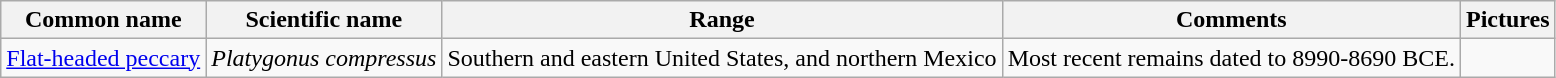<table class="wikitable">
<tr>
<th>Common name</th>
<th>Scientific name</th>
<th>Range</th>
<th class="unsortable">Comments</th>
<th class="unsortable">Pictures</th>
</tr>
<tr>
<td><a href='#'>Flat-headed peccary</a></td>
<td><em>Platygonus compressus</em></td>
<td>Southern and eastern United States, and northern Mexico</td>
<td>Most recent remains dated to 8990-8690 BCE.</td>
<td></td>
</tr>
</table>
